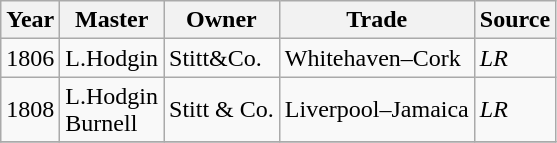<table class=" wikitable">
<tr>
<th>Year</th>
<th>Master</th>
<th>Owner</th>
<th>Trade</th>
<th>Source</th>
</tr>
<tr>
<td>1806</td>
<td>L.Hodgin</td>
<td>Stitt&Co.</td>
<td>Whitehaven–Cork</td>
<td><em>LR</em></td>
</tr>
<tr>
<td>1808</td>
<td>L.Hodgin<br>Burnell</td>
<td>Stitt & Co.</td>
<td>Liverpool–Jamaica</td>
<td><em>LR</em></td>
</tr>
<tr>
</tr>
</table>
